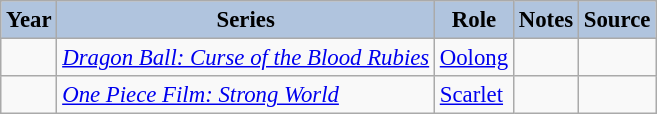<table class="wikitable sortable plainrowheaders" style="width=95%;  font-size: 95%;">
<tr>
<th style="background:#b0c4de;">Year</th>
<th style="background:#b0c4de;">Series</th>
<th style="background:#b0c4de;">Role</th>
<th style="background:#b0c4de;" class="unsortable">Notes</th>
<th style="background:#b0c4de;" class="unsortable">Source</th>
</tr>
<tr>
<td></td>
<td><em><a href='#'>Dragon Ball: Curse of the Blood Rubies</a></em></td>
<td><a href='#'>Oolong</a></td>
<td></td>
<td></td>
</tr>
<tr>
<td></td>
<td><em><a href='#'>One Piece Film: Strong World</a></em></td>
<td><a href='#'>Scarlet</a></td>
<td></td>
<td></td>
</tr>
</table>
